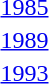<table>
<tr>
<td><a href='#'>1985</a></td>
<td></td>
<td></td>
<td></td>
</tr>
<tr>
<td><a href='#'>1989</a></td>
<td></td>
<td></td>
<td></td>
</tr>
<tr>
<td><a href='#'>1993</a></td>
<td></td>
<td></td>
<td></td>
</tr>
</table>
